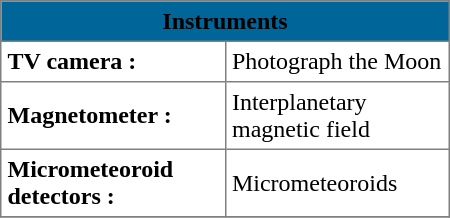<table class="toccolours" border="1" cellpadding="4" width="300" style="float: right; margin: 10px; border-collapse: collapse; clear: right;">
<tr align="center">
<th colspan="2" cellspacing="0" cellpadding="2" bgcolor="#006699">Instruments</th>
</tr>
<tr>
<td><strong> TV camera :</strong></td>
<td>Photograph the Moon</td>
</tr>
<tr>
<td><strong> Magnetometer :</strong></td>
<td>Interplanetary magnetic field</td>
</tr>
<tr>
<td><strong> Micrometeoroid detectors :</strong></td>
<td>Micrometeoroids</td>
</tr>
<tr>
</tr>
</table>
